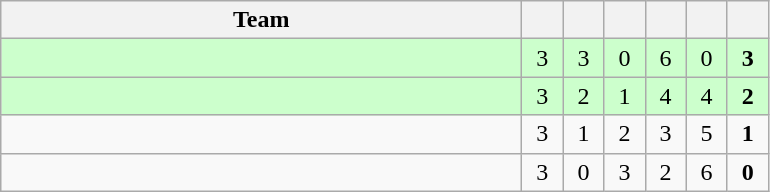<table class=wikitable style="text-align:center">
<tr>
<th width=340>Team</th>
<th width=20></th>
<th width=20></th>
<th width=20></th>
<th width=20></th>
<th width=20></th>
<th width=20></th>
</tr>
<tr bgcolor=ccffcc>
<td style="text-align:left"></td>
<td>3</td>
<td>3</td>
<td>0</td>
<td>6</td>
<td>0</td>
<td><strong>3</strong></td>
</tr>
<tr bgcolor=ccffcc>
<td style="text-align:left"></td>
<td>3</td>
<td>2</td>
<td>1</td>
<td>4</td>
<td>4</td>
<td><strong>2</strong></td>
</tr>
<tr>
<td style="text-align:left"></td>
<td>3</td>
<td>1</td>
<td>2</td>
<td>3</td>
<td>5</td>
<td><strong>1</strong></td>
</tr>
<tr>
<td style="text-align:left"></td>
<td>3</td>
<td>0</td>
<td>3</td>
<td>2</td>
<td>6</td>
<td><strong>0</strong></td>
</tr>
</table>
